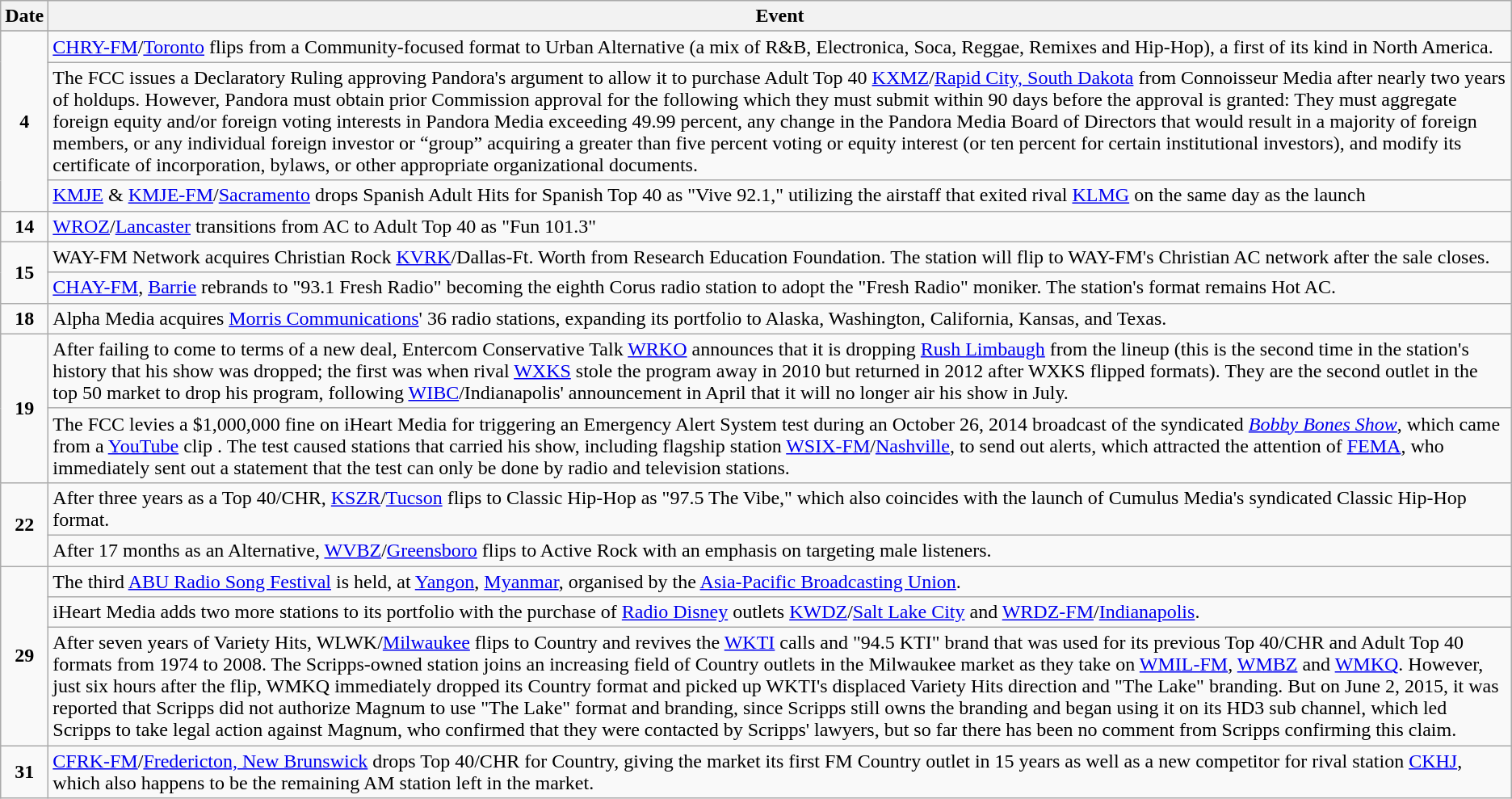<table class="wikitable">
<tr>
<th>Date</th>
<th>Event</th>
</tr>
<tr>
</tr>
<tr>
<td style="text-align:center" rowspan=3><strong>4</strong></td>
<td><a href='#'>CHRY-FM</a>/<a href='#'>Toronto</a> flips from a Community-focused format to Urban Alternative (a mix of R&B, Electronica, Soca, Reggae, Remixes and Hip-Hop), a first of its kind in North America.</td>
</tr>
<tr>
<td>The FCC issues a Declaratory Ruling approving Pandora's argument to allow it to purchase Adult Top 40 <a href='#'>KXMZ</a>/<a href='#'>Rapid City, South Dakota</a> from Connoisseur Media after nearly two years of holdups. However, Pandora must obtain prior Commission approval for the following which they must submit within 90 days before the approval is granted: They must aggregate foreign equity and/or foreign voting interests in Pandora Media exceeding 49.99 percent, any change in the Pandora Media Board of Directors that would result in a majority of foreign members, or any individual foreign investor or “group” acquiring a greater than five percent voting or equity interest (or ten percent for certain institutional investors), and modify its certificate of incorporation, bylaws, or other appropriate organizational documents.</td>
</tr>
<tr>
<td><a href='#'>KMJE</a>  & <a href='#'>KMJE-FM</a>/<a href='#'>Sacramento</a> drops Spanish Adult Hits for Spanish Top 40 as "Vive 92.1," utilizing the airstaff that exited rival <a href='#'>KLMG</a> on the same day as the launch</td>
</tr>
<tr>
<td style="text-align:center"><strong>14</strong></td>
<td><a href='#'>WROZ</a>/<a href='#'>Lancaster</a> transitions from AC to Adult Top 40 as "Fun 101.3"</td>
</tr>
<tr>
<td style="text-align:center" rowspan=2><strong>15</strong></td>
<td>WAY-FM Network acquires Christian Rock <a href='#'>KVRK</a>/Dallas-Ft. Worth from Research Education Foundation. The station will flip to WAY-FM's Christian AC network after the sale closes.</td>
</tr>
<tr>
<td><a href='#'>CHAY-FM</a>, <a href='#'>Barrie</a> rebrands to "93.1 Fresh Radio" becoming the eighth Corus radio station to adopt the "Fresh Radio" moniker. The station's format remains Hot AC.</td>
</tr>
<tr>
<td style="text-align:center"><strong>18</strong></td>
<td>Alpha Media acquires <a href='#'>Morris Communications</a>' 36 radio stations, expanding its portfolio to Alaska, Washington, California, Kansas, and Texas.</td>
</tr>
<tr>
<td style="text-align:center" rowspan=2><strong>19</strong></td>
<td>After failing to come to terms of a new deal, Entercom Conservative Talk <a href='#'>WRKO</a> announces that it is dropping <a href='#'>Rush Limbaugh</a> from the lineup (this is the second time in the station's history that his show was dropped; the first was when rival <a href='#'>WXKS</a> stole the program away in 2010 but returned in 2012 after WXKS flipped formats). They are the second outlet in the top 50 market to drop his program, following <a href='#'>WIBC</a>/Indianapolis' announcement in April that it will no longer air his show in July.</td>
</tr>
<tr>
<td>The FCC levies a $1,000,000 fine on iHeart Media for triggering an Emergency Alert System test during an October 26, 2014 broadcast of the syndicated <em><a href='#'>Bobby Bones Show</a></em>, which came from a <a href='#'>YouTube</a> clip . The test caused stations that carried his show, including flagship station <a href='#'>WSIX-FM</a>/<a href='#'>Nashville</a>, to send out alerts, which attracted the attention of <a href='#'>FEMA</a>, who immediately sent out a statement that the test can only be done by radio and television stations.</td>
</tr>
<tr>
<td style="text-align:center" rowspan=2><strong>22</strong></td>
<td>After three years as a Top 40/CHR, <a href='#'>KSZR</a>/<a href='#'>Tucson</a> flips to Classic Hip-Hop as "97.5 The Vibe," which also coincides with the launch of Cumulus Media's syndicated Classic Hip-Hop format.</td>
</tr>
<tr>
<td>After 17 months as an Alternative, <a href='#'>WVBZ</a>/<a href='#'>Greensboro</a> flips to Active Rock with an emphasis on targeting male listeners.</td>
</tr>
<tr>
<td style="text-align:center" rowspan=3><strong>29</strong></td>
<td>The third <a href='#'>ABU Radio Song Festival</a> is held, at <a href='#'>Yangon</a>, <a href='#'>Myanmar</a>, organised by the <a href='#'>Asia-Pacific Broadcasting Union</a>.</td>
</tr>
<tr>
<td>iHeart Media adds two more stations to its portfolio with the purchase of <a href='#'>Radio Disney</a> outlets <a href='#'>KWDZ</a>/<a href='#'>Salt Lake City</a> and <a href='#'>WRDZ-FM</a>/<a href='#'>Indianapolis</a>.</td>
</tr>
<tr>
<td>After seven years of Variety Hits, WLWK/<a href='#'>Milwaukee</a> flips to Country and revives the <a href='#'>WKTI</a> calls and "94.5 KTI" brand that was used for its previous Top 40/CHR and Adult Top 40 formats from 1974 to 2008. The Scripps-owned station joins an increasing field of Country outlets in the Milwaukee market as they take on <a href='#'>WMIL-FM</a>, <a href='#'>WMBZ</a> and <a href='#'>WMKQ</a>. However, just six hours after the flip, WMKQ immediately dropped its Country format and picked up WKTI's displaced Variety Hits direction and "The Lake" branding. But on June 2, 2015, it was reported that Scripps did not authorize Magnum to use "The Lake" format and branding, since Scripps still owns the branding and began using it on its HD3 sub channel, which led Scripps to take legal action against Magnum, who confirmed that they were contacted by Scripps' lawyers, but so far there has been no comment from Scripps confirming this claim.</td>
</tr>
<tr>
<td style="text-align:center"><strong>31</strong></td>
<td><a href='#'>CFRK-FM</a>/<a href='#'>Fredericton, New Brunswick</a> drops Top 40/CHR for Country, giving the market its first FM Country outlet in 15 years as well as a new competitor for rival station <a href='#'>CKHJ</a>, which also happens to be the remaining AM station left in the market.</td>
</tr>
</table>
